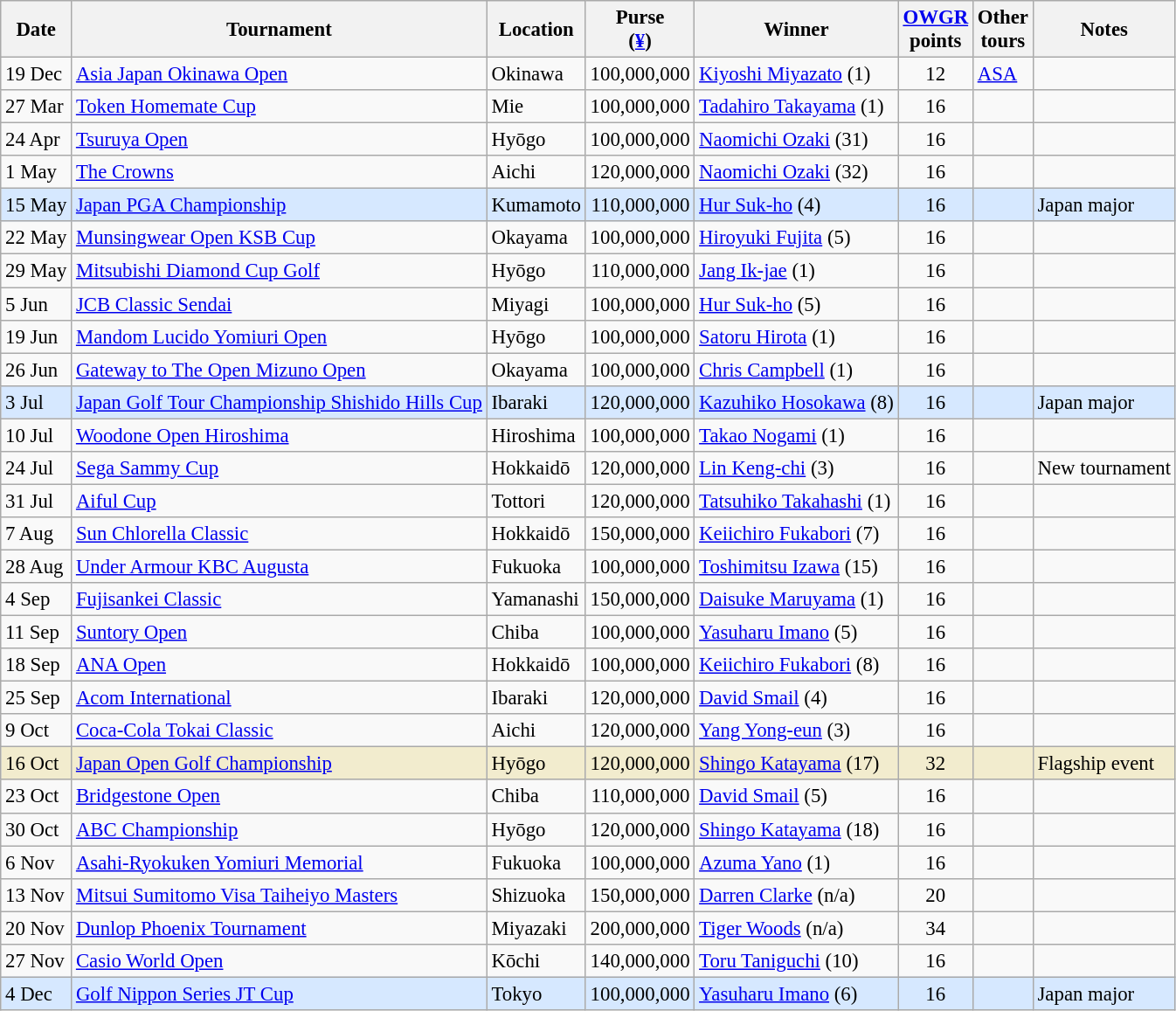<table class="wikitable" style="font-size:95%">
<tr>
<th>Date</th>
<th>Tournament</th>
<th>Location</th>
<th>Purse<br>(<a href='#'>¥</a>)</th>
<th>Winner</th>
<th><a href='#'>OWGR</a><br>points</th>
<th>Other<br>tours</th>
<th>Notes</th>
</tr>
<tr>
<td>19 Dec</td>
<td><a href='#'>Asia Japan Okinawa Open</a></td>
<td>Okinawa</td>
<td align=right>100,000,000</td>
<td> <a href='#'>Kiyoshi Miyazato</a> (1)</td>
<td align=center>12</td>
<td><a href='#'>ASA</a></td>
<td></td>
</tr>
<tr>
<td>27 Mar</td>
<td><a href='#'>Token Homemate Cup</a></td>
<td>Mie</td>
<td align=right>100,000,000</td>
<td> <a href='#'>Tadahiro Takayama</a> (1)</td>
<td align=center>16</td>
<td></td>
<td></td>
</tr>
<tr>
<td>24 Apr</td>
<td><a href='#'>Tsuruya Open</a></td>
<td>Hyōgo</td>
<td align=right>100,000,000</td>
<td> <a href='#'>Naomichi Ozaki</a> (31)</td>
<td align=center>16</td>
<td></td>
<td></td>
</tr>
<tr>
<td>1 May</td>
<td><a href='#'>The Crowns</a></td>
<td>Aichi</td>
<td align=right>120,000,000</td>
<td> <a href='#'>Naomichi Ozaki</a> (32)</td>
<td align=center>16</td>
<td></td>
<td></td>
</tr>
<tr style="background:#D6E8FF;">
<td>15 May</td>
<td><a href='#'>Japan PGA Championship</a></td>
<td>Kumamoto</td>
<td align=right>110,000,000</td>
<td> <a href='#'>Hur Suk-ho</a> (4)</td>
<td align=center>16</td>
<td></td>
<td>Japan major</td>
</tr>
<tr>
<td>22 May</td>
<td><a href='#'>Munsingwear Open KSB Cup</a></td>
<td>Okayama</td>
<td align=right>100,000,000</td>
<td> <a href='#'>Hiroyuki Fujita</a> (5)</td>
<td align=center>16</td>
<td></td>
<td></td>
</tr>
<tr>
<td>29 May</td>
<td><a href='#'>Mitsubishi Diamond Cup Golf</a></td>
<td>Hyōgo</td>
<td align=right>110,000,000</td>
<td> <a href='#'>Jang Ik-jae</a> (1)</td>
<td align=center>16</td>
<td></td>
<td></td>
</tr>
<tr>
<td>5 Jun</td>
<td><a href='#'>JCB Classic Sendai</a></td>
<td>Miyagi</td>
<td align=right>100,000,000</td>
<td> <a href='#'>Hur Suk-ho</a> (5)</td>
<td align=center>16</td>
<td></td>
<td></td>
</tr>
<tr>
<td>19 Jun</td>
<td><a href='#'>Mandom Lucido Yomiuri Open</a></td>
<td>Hyōgo</td>
<td align=right>100,000,000</td>
<td> <a href='#'>Satoru Hirota</a> (1)</td>
<td align=center>16</td>
<td></td>
<td></td>
</tr>
<tr>
<td>26 Jun</td>
<td><a href='#'>Gateway to The Open Mizuno Open</a></td>
<td>Okayama</td>
<td align=right>100,000,000</td>
<td> <a href='#'>Chris Campbell</a> (1)</td>
<td align=center>16</td>
<td></td>
<td></td>
</tr>
<tr style="background:#D6E8FF;">
<td>3 Jul</td>
<td><a href='#'>Japan Golf Tour Championship Shishido Hills Cup</a></td>
<td>Ibaraki</td>
<td align=right>120,000,000</td>
<td> <a href='#'>Kazuhiko Hosokawa</a> (8)</td>
<td align=center>16</td>
<td></td>
<td>Japan major</td>
</tr>
<tr>
<td>10 Jul</td>
<td><a href='#'>Woodone Open Hiroshima</a></td>
<td>Hiroshima</td>
<td align=right>100,000,000</td>
<td> <a href='#'>Takao Nogami</a> (1)</td>
<td align=center>16</td>
<td></td>
<td></td>
</tr>
<tr>
<td>24 Jul</td>
<td><a href='#'>Sega Sammy Cup</a></td>
<td>Hokkaidō</td>
<td align=right>120,000,000</td>
<td> <a href='#'>Lin Keng-chi</a> (3)</td>
<td align=center>16</td>
<td></td>
<td>New tournament</td>
</tr>
<tr>
<td>31 Jul</td>
<td><a href='#'>Aiful Cup</a></td>
<td>Tottori</td>
<td align=right>120,000,000</td>
<td> <a href='#'>Tatsuhiko Takahashi</a> (1)</td>
<td align=center>16</td>
<td></td>
<td></td>
</tr>
<tr>
<td>7 Aug</td>
<td><a href='#'>Sun Chlorella Classic</a></td>
<td>Hokkaidō</td>
<td align=right>150,000,000</td>
<td> <a href='#'>Keiichiro Fukabori</a> (7)</td>
<td align=center>16</td>
<td></td>
<td></td>
</tr>
<tr>
<td>28 Aug</td>
<td><a href='#'>Under Armour KBC Augusta</a></td>
<td>Fukuoka</td>
<td align=right>100,000,000</td>
<td> <a href='#'>Toshimitsu Izawa</a> (15)</td>
<td align=center>16</td>
<td></td>
<td></td>
</tr>
<tr>
<td>4 Sep</td>
<td><a href='#'>Fujisankei Classic</a></td>
<td>Yamanashi</td>
<td align=right>150,000,000</td>
<td> <a href='#'>Daisuke Maruyama</a> (1)</td>
<td align=center>16</td>
<td></td>
<td></td>
</tr>
<tr>
<td>11 Sep</td>
<td><a href='#'>Suntory Open</a></td>
<td>Chiba</td>
<td align=right>100,000,000</td>
<td> <a href='#'>Yasuharu Imano</a> (5)</td>
<td align=center>16</td>
<td></td>
<td></td>
</tr>
<tr>
<td>18 Sep</td>
<td><a href='#'>ANA Open</a></td>
<td>Hokkaidō</td>
<td align=right>100,000,000</td>
<td> <a href='#'>Keiichiro Fukabori</a> (8)</td>
<td align=center>16</td>
<td></td>
<td></td>
</tr>
<tr>
<td>25 Sep</td>
<td><a href='#'>Acom International</a></td>
<td>Ibaraki</td>
<td align=right>120,000,000</td>
<td> <a href='#'>David Smail</a> (4)</td>
<td align=center>16</td>
<td></td>
<td></td>
</tr>
<tr>
<td>9 Oct</td>
<td><a href='#'>Coca-Cola Tokai Classic</a></td>
<td>Aichi</td>
<td align=right>120,000,000</td>
<td> <a href='#'>Yang Yong-eun</a> (3)</td>
<td align=center>16</td>
<td></td>
<td></td>
</tr>
<tr style="background:#f2ecce;">
<td>16 Oct</td>
<td><a href='#'>Japan Open Golf Championship</a></td>
<td>Hyōgo</td>
<td align=right>120,000,000</td>
<td> <a href='#'>Shingo Katayama</a> (17)</td>
<td align=center>32</td>
<td></td>
<td>Flagship event</td>
</tr>
<tr>
<td>23 Oct</td>
<td><a href='#'>Bridgestone Open</a></td>
<td>Chiba</td>
<td align=right>110,000,000</td>
<td> <a href='#'>David Smail</a> (5)</td>
<td align=center>16</td>
<td></td>
<td></td>
</tr>
<tr>
<td>30 Oct</td>
<td><a href='#'>ABC Championship</a></td>
<td>Hyōgo</td>
<td align=right>120,000,000</td>
<td> <a href='#'>Shingo Katayama</a> (18)</td>
<td align=center>16</td>
<td></td>
<td></td>
</tr>
<tr>
<td>6 Nov</td>
<td><a href='#'>Asahi-Ryokuken Yomiuri Memorial</a></td>
<td>Fukuoka</td>
<td align=right>100,000,000</td>
<td> <a href='#'>Azuma Yano</a> (1)</td>
<td align=center>16</td>
<td></td>
<td></td>
</tr>
<tr>
<td>13 Nov</td>
<td><a href='#'>Mitsui Sumitomo Visa Taiheiyo Masters</a></td>
<td>Shizuoka</td>
<td align=right>150,000,000</td>
<td> <a href='#'>Darren Clarke</a> (n/a)</td>
<td align=center>20</td>
<td></td>
<td></td>
</tr>
<tr>
<td>20 Nov</td>
<td><a href='#'>Dunlop Phoenix Tournament</a></td>
<td>Miyazaki</td>
<td align=right>200,000,000</td>
<td> <a href='#'>Tiger Woods</a> (n/a)</td>
<td align=center>34</td>
<td></td>
<td></td>
</tr>
<tr>
<td>27 Nov</td>
<td><a href='#'>Casio World Open</a></td>
<td>Kōchi</td>
<td align=right>140,000,000</td>
<td> <a href='#'>Toru Taniguchi</a> (10)</td>
<td align=center>16</td>
<td></td>
<td></td>
</tr>
<tr style="background:#D6E8FF;">
<td>4 Dec</td>
<td><a href='#'>Golf Nippon Series JT Cup</a></td>
<td>Tokyo</td>
<td align=right>100,000,000</td>
<td> <a href='#'>Yasuharu Imano</a> (6)</td>
<td align=center>16</td>
<td></td>
<td>Japan major</td>
</tr>
</table>
